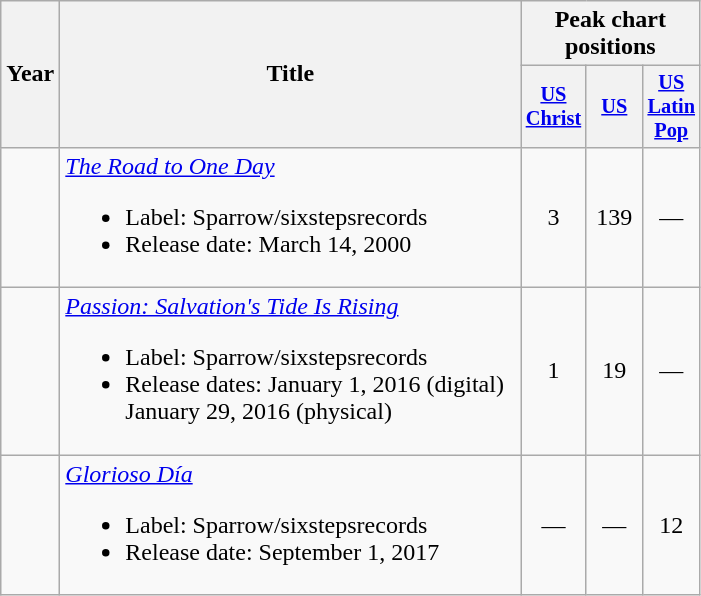<table class="wikitable" style="text-align:center">
<tr>
<th rowspan="2">Year</th>
<th width="300" rowspan="2">Title</th>
<th colspan="3">Peak chart positions</th>
</tr>
<tr>
<th scope="col" style="width:2.3em;font-size:85%;"><a href='#'>US<br>Christ</a><br></th>
<th scope="col" style="width:2.3em;font-size:85%;"><a href='#'>US</a><br></th>
<th scope="col" style="width:2.3em;font-size:85%;"><a href='#'>US<br>Latin Pop</a><br></th>
</tr>
<tr>
<td></td>
<td align=left><em><a href='#'>The Road to One Day</a></em><br><ul><li>Label: Sparrow/sixstepsrecords</li><li>Release date: March 14, 2000</li></ul></td>
<td>3</td>
<td>139</td>
<td>—</td>
</tr>
<tr>
<td></td>
<td align=left><em><a href='#'>Passion: Salvation's Tide Is Rising</a></em><br><ul><li>Label: Sparrow/sixstepsrecords</li><li>Release dates: January 1, 2016 (digital)<br>January 29, 2016 (physical)</li></ul></td>
<td>1</td>
<td>19</td>
<td>—</td>
</tr>
<tr>
<td></td>
<td align=left><em><a href='#'>Glorioso Día</a></em><br><ul><li>Label: Sparrow/sixstepsrecords</li><li>Release date: September 1, 2017</li></ul></td>
<td>—</td>
<td>—</td>
<td>12</td>
</tr>
</table>
